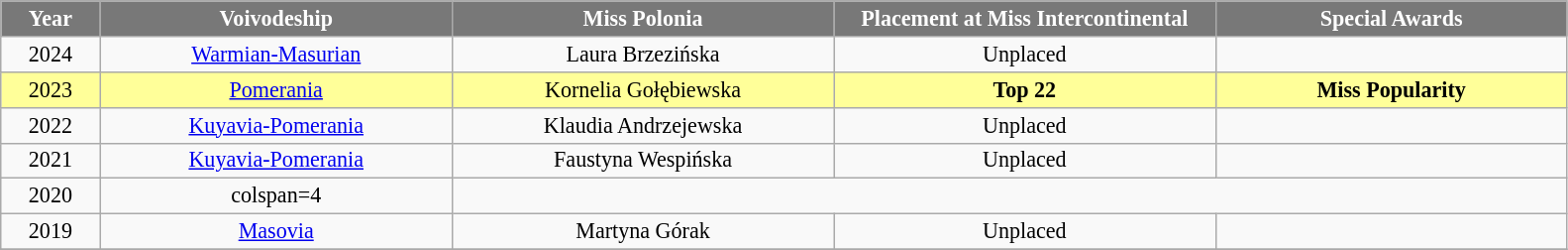<table class="wikitable" style="font-size: 92%; text-align:center">
<tr>
<th width="60" style="background-color:#787878;color:#FFFFFF;">Year</th>
<th width="230" style="background-color:#787878;color:#FFFFFF;">Voivodeship</th>
<th width="250" style="background-color:#787878;color:#FFFFFF;"><strong>Miss Polonia</strong></th>
<th width="250" style="background-color:#787878;color:#FFFFFF;">Placement at Miss Intercontinental</th>
<th width="230" style="background-color:#787878;color:#FFFFFF;">Special Awards</th>
</tr>
<tr>
<td>2024</td>
<td><a href='#'>Warmian-Masurian</a></td>
<td>Laura Brzezińska</td>
<td>Unplaced</td>
<td></td>
</tr>
<tr style="background-color:#FFFF99;">
<td>2023</td>
<td><a href='#'>Pomerania</a></td>
<td>Kornelia Gołębiewska</td>
<td><strong>Top 22</strong></td>
<td><strong>Miss Popularity</strong></td>
</tr>
<tr>
<td>2022</td>
<td><a href='#'>Kuyavia-Pomerania</a></td>
<td>Klaudia Andrzejewska</td>
<td>Unplaced</td>
<td></td>
</tr>
<tr>
<td>2021</td>
<td><a href='#'>Kuyavia-Pomerania</a></td>
<td>Faustyna Wespińska</td>
<td>Unplaced</td>
<td></td>
</tr>
<tr>
<td>2020</td>
<td>colspan=4 </td>
</tr>
<tr>
<td>2019</td>
<td><a href='#'>Masovia</a></td>
<td>Martyna Górak</td>
<td>Unplaced</td>
<td></td>
</tr>
<tr>
</tr>
</table>
